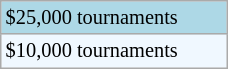<table class="wikitable" style="font-size:85%;" width=12%>
<tr bgcolor="lightblue">
<td>$25,000 tournaments</td>
</tr>
<tr bgcolor="#f0f8ff">
<td>$10,000 tournaments</td>
</tr>
</table>
